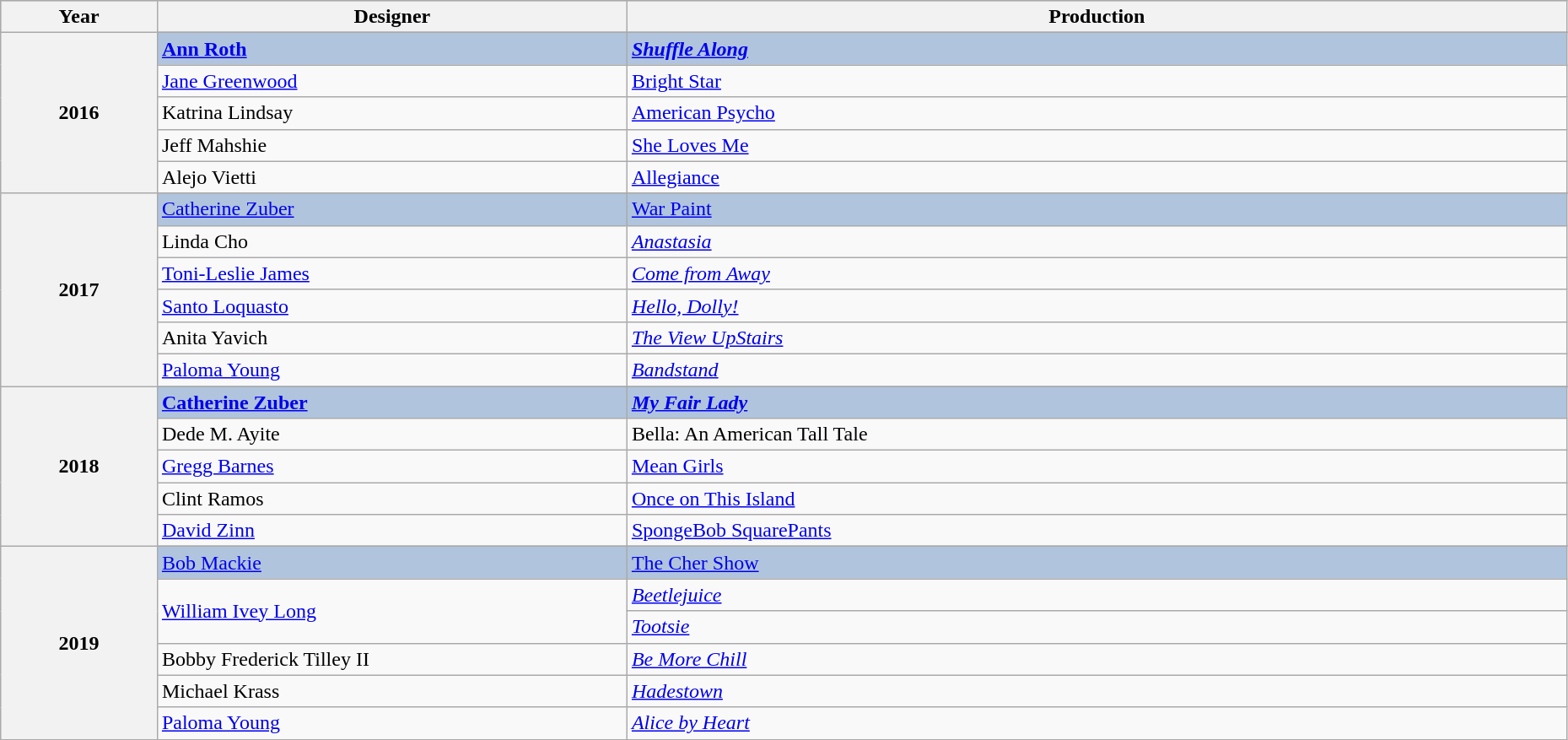<table class="wikitable" style="width:98%;">
<tr style="background:#bebebe;">
<th style="width:10%;">Year</th>
<th style="width:30%;">Designer</th>
<th style="width:60%;">Production</th>
</tr>
<tr>
<th rowspan="6">2016</th>
</tr>
<tr style="background:#B0C4DE">
<td><strong><a href='#'>Ann Roth</a></strong></td>
<td><strong><em><a href='#'>Shuffle Along</a><em> <strong></td>
</tr>
<tr>
<td><a href='#'>Jane Greenwood</a></td>
<td></em><a href='#'>Bright Star</a><em></td>
</tr>
<tr>
<td>Katrina Lindsay</td>
<td></em><a href='#'>American Psycho</a><em></td>
</tr>
<tr>
<td>Jeff Mahshie</td>
<td></em><a href='#'>She Loves Me</a><em></td>
</tr>
<tr>
<td>Alejo Vietti</td>
<td></em><a href='#'>Allegiance</a><em></td>
</tr>
<tr>
<th rowspan="7">2017</th>
</tr>
<tr style="background:#B0C4DE">
<td></strong><a href='#'>Catherine Zuber</a><strong></td>
<td></em></strong><a href='#'>War Paint</a></em> </strong></td>
</tr>
<tr>
<td>Linda Cho</td>
<td><em><a href='#'>Anastasia</a></em></td>
</tr>
<tr>
<td><a href='#'>Toni-Leslie James</a></td>
<td><em><a href='#'>Come from Away</a></em></td>
</tr>
<tr>
<td><a href='#'>Santo Loquasto</a></td>
<td><em><a href='#'>Hello, Dolly!</a></em></td>
</tr>
<tr>
<td>Anita Yavich</td>
<td><em><a href='#'>The View UpStairs</a></em></td>
</tr>
<tr>
<td><a href='#'>Paloma Young</a></td>
<td><em><a href='#'>Bandstand</a></em></td>
</tr>
<tr>
<th rowspan="6">2018</th>
</tr>
<tr style="background:#B0C4DE">
<td><strong><a href='#'>Catherine Zuber</a></strong></td>
<td><strong><em><a href='#'>My Fair Lady</a><em> <strong></td>
</tr>
<tr>
<td>Dede M. Ayite</td>
<td></em>Bella: An American Tall Tale<em></td>
</tr>
<tr>
<td><a href='#'>Gregg Barnes</a></td>
<td></em><a href='#'>Mean Girls</a><em></td>
</tr>
<tr>
<td>Clint Ramos</td>
<td></em><a href='#'>Once on This Island</a><em></td>
</tr>
<tr>
<td><a href='#'>David Zinn</a></td>
<td></em><a href='#'>SpongeBob SquarePants</a><em></td>
</tr>
<tr>
<th rowspan="7">2019</th>
</tr>
<tr style="background:#B0C4DE">
<td></strong><a href='#'>Bob Mackie</a><strong></td>
<td></em></strong><a href='#'>The Cher Show</a></em> </strong></td>
</tr>
<tr>
<td rowspan="2"><a href='#'>William Ivey Long</a></td>
<td><em><a href='#'>Beetlejuice</a></em></td>
</tr>
<tr>
<td><em><a href='#'>Tootsie</a></em></td>
</tr>
<tr>
<td>Bobby Frederick Tilley II</td>
<td><em><a href='#'>Be More Chill</a></em></td>
</tr>
<tr>
<td>Michael Krass</td>
<td><em><a href='#'>Hadestown</a></em></td>
</tr>
<tr>
<td><a href='#'>Paloma Young</a></td>
<td><em><a href='#'>Alice by Heart</a></em></td>
</tr>
</table>
